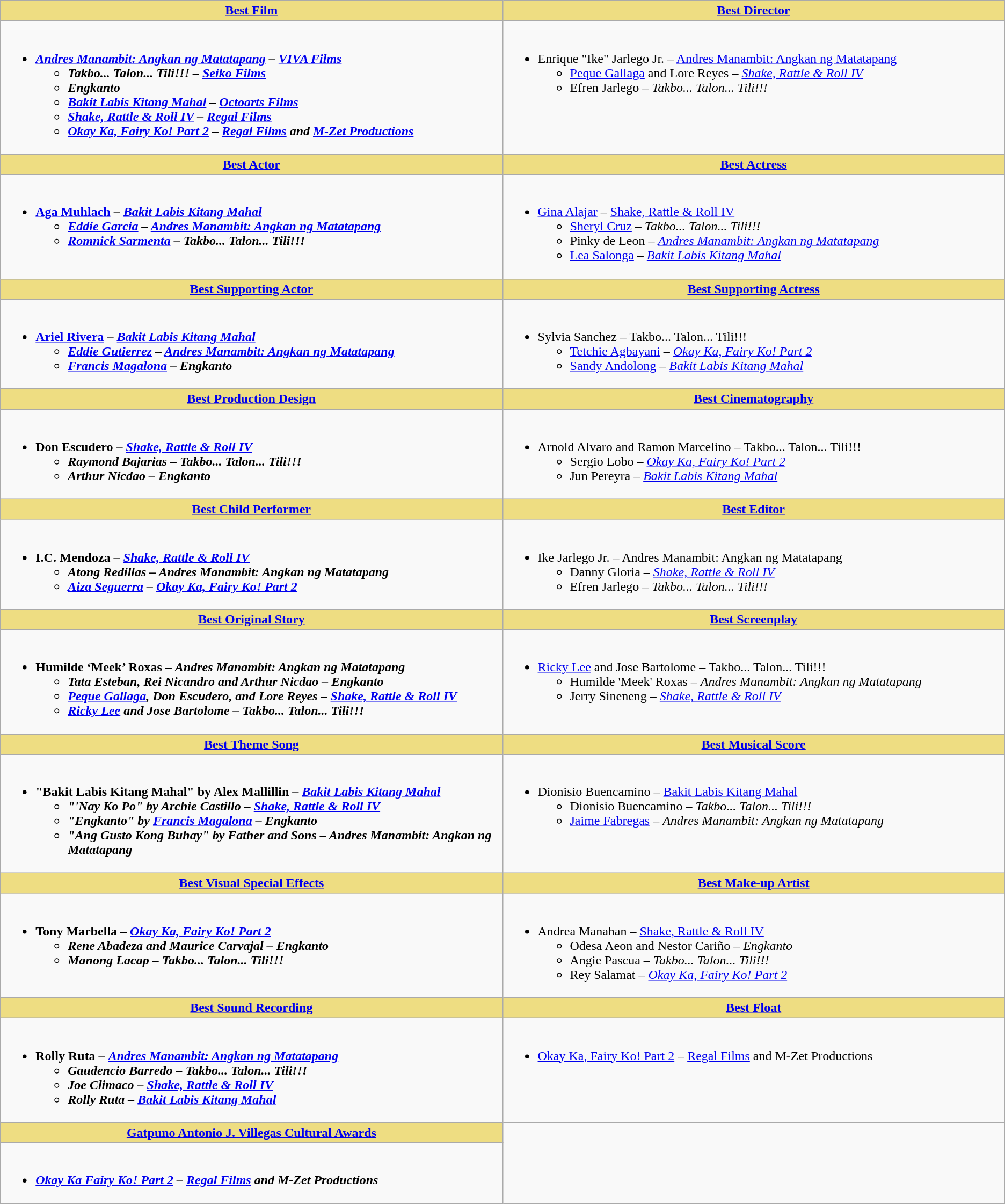<table class=wikitable>
<tr>
<th style="background:#EEDD82; width:50%"><a href='#'>Best Film</a></th>
<th style="background:#EEDD82; width:50%"><a href='#'>Best Director</a></th>
</tr>
<tr>
<td valign="top"><br><ul><li><strong><em><a href='#'>Andres Manambit: Angkan ng Matatapang</a><em> – <a href='#'>VIVA Films</a><strong><ul><li></em>Takbo... Talon... Tili!!!<em> – <a href='#'>Seiko Films</a> </li><li></em>Engkanto<em> </li><li></em><a href='#'>Bakit Labis Kitang Mahal</a><em> – <a href='#'>Octoarts Films</a></li><li></em><a href='#'>Shake, Rattle & Roll IV</a><em> – <a href='#'>Regal Films</a></li><li></em><a href='#'>Okay Ka, Fairy Ko! Part 2</a><em> – <a href='#'>Regal Films</a> and <a href='#'>M-Zet Productions</a></li></ul></li></ul></td>
<td valign="top"><br><ul><li></strong>Enrique "Ike" Jarlego Jr. – </em><a href='#'>Andres Manambit: Angkan ng Matatapang</a></em></strong><ul><li><a href='#'>Peque Gallaga</a> and Lore Reyes – <em><a href='#'>Shake, Rattle & Roll IV</a></em></li><li>Efren Jarlego – <em>Takbo... Talon... Tili!!!</em></li></ul></li></ul></td>
</tr>
<tr>
<th style="background:#EEDD82; width:50%"><a href='#'>Best Actor</a></th>
<th style="background:#EEDD82; width:50%"><a href='#'>Best Actress</a></th>
</tr>
<tr>
<td valign="top"><br><ul><li><strong><a href='#'>Aga Muhlach</a> – <em><a href='#'>Bakit Labis Kitang Mahal</a><strong><em><ul><li><a href='#'>Eddie Garcia</a> – </em><a href='#'>Andres Manambit: Angkan ng Matatapang</a><em></li><li><a href='#'>Romnick Sarmenta</a> – </em>Takbo... Talon... Tili!!!<em></li></ul></li></ul></td>
<td valign="top"><br><ul><li></strong><a href='#'>Gina Alajar</a> – </em><a href='#'>Shake, Rattle & Roll IV</a></em></strong><ul><li><a href='#'>Sheryl Cruz</a> – <em>Takbo... Talon... Tili!!!</em></li><li>Pinky de Leon – <em><a href='#'>Andres Manambit: Angkan ng Matatapang</a></em></li><li><a href='#'>Lea Salonga</a> – <em><a href='#'>Bakit Labis Kitang Mahal</a></em></li></ul></li></ul></td>
</tr>
<tr>
<th style="background:#EEDD82; width:50%"><a href='#'>Best Supporting Actor</a></th>
<th style="background:#EEDD82; width:50%"><a href='#'>Best Supporting Actress</a></th>
</tr>
<tr>
<td valign="top"><br><ul><li><strong><a href='#'>Ariel Rivera</a> – <em><a href='#'>Bakit Labis Kitang Mahal</a><strong><em><ul><li><a href='#'>Eddie Gutierrez</a> – </em><a href='#'>Andres Manambit: Angkan ng Matatapang</a><em></li><li><a href='#'>Francis Magalona</a> – </em>Engkanto<em></li></ul></li></ul></td>
<td valign="top"><br><ul><li></strong>Sylvia Sanchez – </em>Takbo... Talon... Tili!!!</em></strong><ul><li><a href='#'>Tetchie Agbayani</a> – <em><a href='#'>Okay Ka, Fairy Ko! Part 2</a></em></li><li><a href='#'>Sandy Andolong</a> – <em><a href='#'>Bakit Labis Kitang Mahal</a></em></li></ul></li></ul></td>
</tr>
<tr>
<th style="background:#EEDD82; width:50%"><a href='#'>Best Production Design</a></th>
<th style="background:#EEDD82; width:50%"><a href='#'>Best Cinematography</a></th>
</tr>
<tr>
<td valign="top"><br><ul><li><strong>Don Escudero – <em><a href='#'>Shake, Rattle & Roll IV</a><strong><em><ul><li>Raymond Bajarias – </em>Takbo... Talon... Tili!!!<em></li><li>Arthur Nicdao – </em>Engkanto<em></li></ul></li></ul></td>
<td valign="top"><br><ul><li></strong>Arnold Alvaro and Ramon Marcelino – </em>Takbo... Talon... Tili!!!</em></strong><ul><li>Sergio Lobo – <em><a href='#'>Okay Ka, Fairy Ko! Part 2</a></em></li><li>Jun Pereyra – <em><a href='#'>Bakit Labis Kitang Mahal</a></em></li></ul></li></ul></td>
</tr>
<tr>
<th style="background:#EEDD82; width:50%"><a href='#'>Best Child Performer</a></th>
<th style="background:#EEDD82; width:50%"><a href='#'>Best Editor</a></th>
</tr>
<tr>
<td valign="top"><br><ul><li><strong>I.C. Mendoza – <em><a href='#'>Shake, Rattle & Roll IV</a><strong><em><ul><li>Atong Redillas – </em>Andres Manambit: Angkan ng Matatapang<em></li><li><a href='#'>Aiza Seguerra</a> – </em><a href='#'>Okay Ka, Fairy Ko! Part 2</a><em></li></ul></li></ul></td>
<td valign="top"><br><ul><li></strong>Ike Jarlego Jr. – </em>Andres Manambit: Angkan ng Matatapang</em></strong><ul><li>Danny Gloria – <em><a href='#'>Shake, Rattle & Roll IV</a></em></li><li>Efren Jarlego – <em>Takbo... Talon... Tili!!!</em></li></ul></li></ul></td>
</tr>
<tr>
<th style="background:#EEDD82; width:50%"><a href='#'>Best Original Story</a></th>
<th style="background:#EEDD82; width:50%"><a href='#'>Best Screenplay</a></th>
</tr>
<tr>
<td valign="top"><br><ul><li><strong>Humilde ‘Meek’ Roxas – <em>Andres Manambit: Angkan ng Matatapang<strong><em><ul><li>Tata Esteban, Rei Nicandro and Arthur Nicdao – </em>Engkanto<em></li><li><a href='#'>Peque Gallaga</a>, Don Escudero, and Lore Reyes – </em><a href='#'>Shake, Rattle & Roll IV</a><em></li><li><a href='#'>Ricky Lee</a> and Jose Bartolome – </em>Takbo... Talon... Tili!!!<em></li></ul></li></ul></td>
<td valign="top"><br><ul><li></strong><a href='#'>Ricky Lee</a> and Jose Bartolome – </em>Takbo... Talon... Tili!!!</em></strong><ul><li>Humilde 'Meek' Roxas – <em>Andres Manambit: Angkan ng Matatapang</em></li><li>Jerry Sineneng – <em><a href='#'>Shake, Rattle & Roll IV</a></em></li></ul></li></ul></td>
</tr>
<tr>
<th style="background:#EEDD82; width:50%"><a href='#'>Best Theme Song</a></th>
<th style="background:#EEDD82; width:50%"><a href='#'>Best Musical Score</a></th>
</tr>
<tr>
<td valign="top"><br><ul><li><strong>"Bakit Labis Kitang Mahal" by Alex Mallillin – <em><a href='#'>Bakit Labis Kitang Mahal</a><strong><em><ul><li>"'Nay Ko Po" by Archie Castillo – </em><a href='#'>Shake, Rattle & Roll IV</a><em></li><li>"Engkanto" by <a href='#'>Francis Magalona</a> – </em>Engkanto<em></li><li>"Ang Gusto Kong Buhay" by Father and Sons – </em>Andres Manambit: Angkan ng Matatapang<em></li></ul></li></ul></td>
<td valign="top"><br><ul><li></strong>Dionisio Buencamino – </em><a href='#'>Bakit Labis Kitang Mahal</a></em></strong><ul><li>Dionisio Buencamino – <em>Takbo... Talon... Tili!!!</em></li><li><a href='#'>Jaime Fabregas</a> – <em>Andres Manambit: Angkan ng Matatapang</em></li></ul></li></ul></td>
</tr>
<tr>
<th style="background:#EEDD82; width:50%"><a href='#'>Best Visual Special Effects</a></th>
<th style="background:#EEDD82; width:50%"><a href='#'>Best Make-up Artist</a></th>
</tr>
<tr>
<td valign="top"><br><ul><li><strong>Tony Marbella – <em><a href='#'>Okay Ka, Fairy Ko! Part 2</a><strong><em><ul><li>Rene Abadeza and Maurice Carvajal – </em>Engkanto<em></li><li>Manong Lacap – </em>Takbo... Talon... Tili!!!<em></li></ul></li></ul></td>
<td valign="top"><br><ul><li></strong>Andrea Manahan – </em><a href='#'>Shake, Rattle & Roll IV</a></em></strong><ul><li>Odesa Aeon and Nestor Cariño – <em>Engkanto</em></li><li>Angie Pascua – <em>Takbo... Talon... Tili!!!</em></li><li>Rey Salamat – <em><a href='#'>Okay Ka, Fairy Ko! Part 2</a></em></li></ul></li></ul></td>
</tr>
<tr>
<th style="background:#EEDD82; width:50%"><a href='#'>Best Sound Recording</a></th>
<th style="background:#EEDD82; width:50%"><a href='#'>Best Float</a></th>
</tr>
<tr>
<td valign="top"><br><ul><li><strong>Rolly Ruta – <em><a href='#'>Andres Manambit: Angkan ng Matatapang</a><strong><em><ul><li>Gaudencio Barredo – </em>Takbo... Talon... Tili!!!<em></li><li>Joe Climaco – </em><a href='#'>Shake, Rattle & Roll IV</a><em></li><li>Rolly Ruta – </em><a href='#'>Bakit Labis Kitang Mahal</a><em></li></ul></li></ul></td>
<td valign="top"><br><ul><li></em></strong><a href='#'>Okay Ka, Fairy Ko! Part 2</a></em> – <a href='#'>Regal Films</a> and M-Zet Productions</strong></li></ul></td>
</tr>
<tr>
<th style="background:#EEDD82; width:50%"><a href='#'>Gatpuno Antonio J. Villegas Cultural Awards</a></th>
</tr>
<tr>
<td valign="top"><br><ul><li><strong><em><a href='#'>Okay Ka Fairy Ko! Part 2</a><em> – <a href='#'>Regal Films</a> and M-Zet Productions<strong></li></ul></td>
</tr>
</table>
